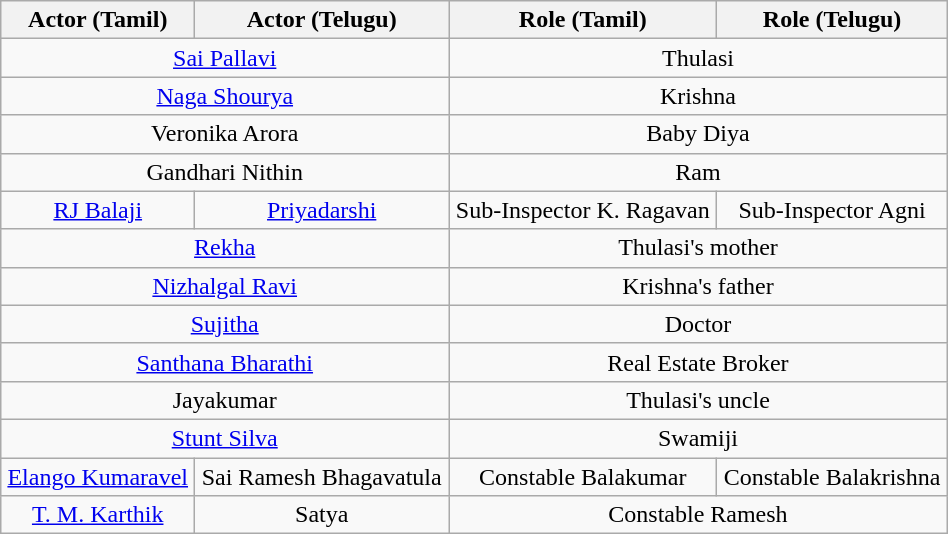<table class="wikitable" style="width:50%;">
<tr>
<th>Actor (Tamil)</th>
<th>Actor (Telugu)</th>
<th>Role (Tamil)</th>
<th>Role (Telugu)</th>
</tr>
<tr>
<td colspan="2" style="text-align:center;"><a href='#'>Sai Pallavi</a></td>
<td colspan="2" style="text-align:center;">Thulasi</td>
</tr>
<tr>
<td colspan="2" style="text-align:center;"><a href='#'>Naga Shourya</a></td>
<td colspan="2" style="text-align:center;">Krishna</td>
</tr>
<tr>
<td colspan="2" style="text-align:center;">Veronika Arora</td>
<td colspan="2" style="text-align:center;">Baby Diya</td>
</tr>
<tr>
<td colspan="2" style="text-align:center;">Gandhari Nithin</td>
<td colspan="2" style="text-align:center;">Ram</td>
</tr>
<tr>
<td style="text-align:center;"><a href='#'>RJ Balaji</a></td>
<td style="text-align:center;"><a href='#'>Priyadarshi</a></td>
<td style="text-align:center;">Sub-Inspector K. Ragavan</td>
<td style="text-align:center;">Sub-Inspector Agni</td>
</tr>
<tr>
<td colspan="2" style="text-align:center;"><a href='#'>Rekha</a></td>
<td colspan="2" style="text-align:center;">Thulasi's mother</td>
</tr>
<tr>
<td colspan="2" style="text-align:center;"><a href='#'>Nizhalgal Ravi</a></td>
<td colspan="2" style="text-align:center;">Krishna's father</td>
</tr>
<tr>
<td colspan="2" style="text-align:center;"><a href='#'>Sujitha</a></td>
<td colspan="2" style="text-align:center;">Doctor</td>
</tr>
<tr>
<td colspan="2" style="text-align:center;"><a href='#'>Santhana Bharathi</a></td>
<td colspan="2" style="text-align:center;">Real Estate Broker</td>
</tr>
<tr>
<td colspan="2" style="text-align:center;">Jayakumar</td>
<td colspan="2" style="text-align:center;">Thulasi's uncle</td>
</tr>
<tr>
<td colspan="2" style="text-align:center;"><a href='#'>Stunt Silva</a></td>
<td colspan="2" style="text-align:center;">Swamiji</td>
</tr>
<tr>
<td style="text-align:center;"><a href='#'>Elango Kumaravel</a></td>
<td style="text-align:center;">Sai Ramesh Bhagavatula</td>
<td style="text-align:center;">Constable Balakumar</td>
<td style="text-align:center;">Constable Balakrishna</td>
</tr>
<tr>
<td style="text-align:center;"><a href='#'>T. M. Karthik</a></td>
<td style="text-align:center;">Satya</td>
<td colspan="2" style="text-align:center;">Constable Ramesh</td>
</tr>
</table>
